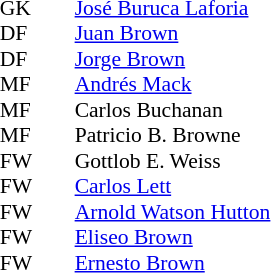<table style="font-size: 90%" cellspacing="0" cellpadding="0" align=center>
<tr>
<th width=25></th>
<th width=25></th>
</tr>
<tr>
<td>GK</td>
<td></td>
<td> <a href='#'>José Buruca Laforia</a></td>
</tr>
<tr>
<td>DF</td>
<td></td>
<td> <a href='#'>Juan Brown</a></td>
</tr>
<tr>
<td>DF</td>
<td></td>
<td> <a href='#'>Jorge Brown</a></td>
</tr>
<tr>
<td>MF</td>
<td></td>
<td> <a href='#'>Andrés Mack</a></td>
</tr>
<tr>
<td>MF</td>
<td></td>
<td> Carlos Buchanan</td>
</tr>
<tr>
<td>MF</td>
<td></td>
<td> Patricio B. Browne</td>
</tr>
<tr>
<td>FW</td>
<td></td>
<td> Gottlob E. Weiss</td>
</tr>
<tr>
<td>FW</td>
<td></td>
<td> <a href='#'>Carlos Lett</a></td>
</tr>
<tr>
<td>FW</td>
<td></td>
<td> <a href='#'>Arnold Watson Hutton</a></td>
</tr>
<tr>
<td>FW</td>
<td></td>
<td> <a href='#'>Eliseo Brown</a></td>
</tr>
<tr>
<td>FW</td>
<td></td>
<td> <a href='#'>Ernesto Brown</a></td>
</tr>
</table>
